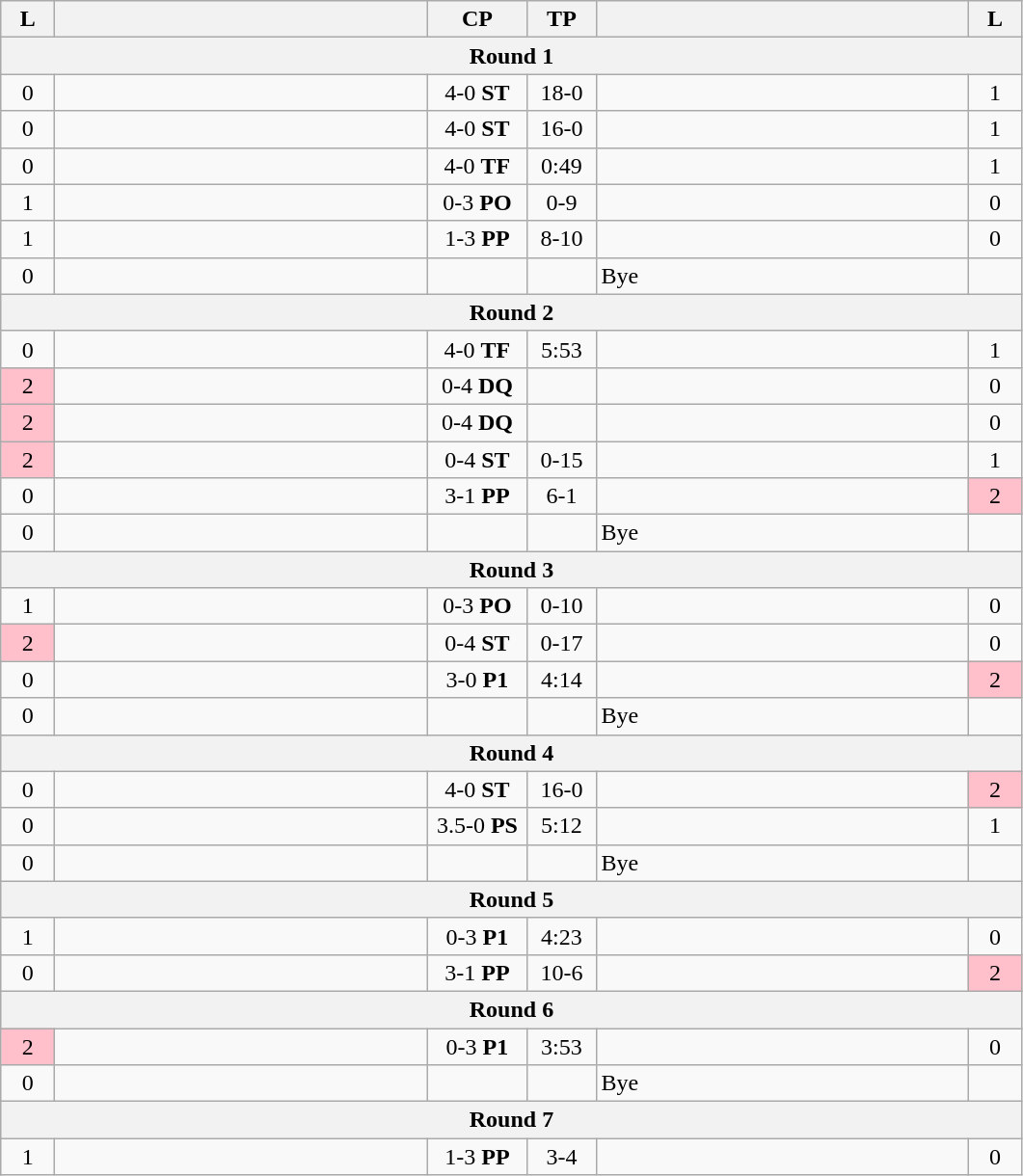<table class="wikitable" style="text-align: center;" |>
<tr>
<th width="30">L</th>
<th width="250"></th>
<th width="62">CP</th>
<th width="40">TP</th>
<th width="250"></th>
<th width="30">L</th>
</tr>
<tr>
<th colspan="7">Round 1</th>
</tr>
<tr>
<td>0</td>
<td style="text-align:left;"><strong></strong></td>
<td>4-0 <strong>ST</strong></td>
<td>18-0</td>
<td style="text-align:left;"></td>
<td>1</td>
</tr>
<tr>
<td>0</td>
<td style="text-align:left;"><strong></strong></td>
<td>4-0 <strong>ST</strong></td>
<td>16-0</td>
<td style="text-align:left;"></td>
<td>1</td>
</tr>
<tr>
<td>0</td>
<td style="text-align:left;"><strong></strong></td>
<td>4-0 <strong>TF</strong></td>
<td>0:49</td>
<td style="text-align:left;"></td>
<td>1</td>
</tr>
<tr>
<td>1</td>
<td style="text-align:left;"></td>
<td>0-3 <strong>PO</strong></td>
<td>0-9</td>
<td style="text-align:left;"><strong></strong></td>
<td>0</td>
</tr>
<tr>
<td>1</td>
<td style="text-align:left;"></td>
<td>1-3 <strong>PP</strong></td>
<td>8-10</td>
<td style="text-align:left;"><strong></strong></td>
<td>0</td>
</tr>
<tr>
<td>0</td>
<td style="text-align:left;"><strong></strong></td>
<td></td>
<td></td>
<td style="text-align:left;">Bye</td>
<td></td>
</tr>
<tr>
<th colspan="7">Round 2</th>
</tr>
<tr>
<td>0</td>
<td style="text-align:left;"><strong></strong></td>
<td>4-0 <strong>TF</strong></td>
<td>5:53</td>
<td style="text-align:left;"></td>
<td>1</td>
</tr>
<tr>
<td bgcolor=pink>2</td>
<td style="text-align:left;"></td>
<td>0-4 <strong>DQ</strong></td>
<td></td>
<td style="text-align:left;"><strong></strong></td>
<td>0</td>
</tr>
<tr>
<td bgcolor=pink>2</td>
<td style="text-align:left;"></td>
<td>0-4 <strong>DQ</strong></td>
<td></td>
<td style="text-align:left;"><strong></strong></td>
<td>0</td>
</tr>
<tr>
<td bgcolor=pink>2</td>
<td style="text-align:left;"></td>
<td>0-4 <strong>ST</strong></td>
<td>0-15</td>
<td style="text-align:left;"><strong></strong></td>
<td>1</td>
</tr>
<tr>
<td>0</td>
<td style="text-align:left;"><strong></strong></td>
<td>3-1 <strong>PP</strong></td>
<td>6-1</td>
<td style="text-align:left;"></td>
<td bgcolor=pink>2</td>
</tr>
<tr>
<td>0</td>
<td style="text-align:left;"><strong></strong></td>
<td></td>
<td></td>
<td style="text-align:left;">Bye</td>
<td></td>
</tr>
<tr>
<th colspan="7">Round 3</th>
</tr>
<tr>
<td>1</td>
<td style="text-align:left;"></td>
<td>0-3 <strong>PO</strong></td>
<td>0-10</td>
<td style="text-align:left;"><strong></strong></td>
<td>0</td>
</tr>
<tr>
<td bgcolor=pink>2</td>
<td style="text-align:left;"></td>
<td>0-4 <strong>ST</strong></td>
<td>0-17</td>
<td style="text-align:left;"><strong></strong></td>
<td>0</td>
</tr>
<tr>
<td>0</td>
<td style="text-align:left;"><strong></strong></td>
<td>3-0 <strong>P1</strong></td>
<td>4:14</td>
<td style="text-align:left;"></td>
<td bgcolor=pink>2</td>
</tr>
<tr>
<td>0</td>
<td style="text-align:left;"><strong></strong></td>
<td></td>
<td></td>
<td style="text-align:left;">Bye</td>
<td></td>
</tr>
<tr>
<th colspan="7">Round 4</th>
</tr>
<tr>
<td>0</td>
<td style="text-align:left;"><strong></strong></td>
<td>4-0 <strong>ST</strong></td>
<td>16-0</td>
<td style="text-align:left;"></td>
<td bgcolor=pink>2</td>
</tr>
<tr>
<td>0</td>
<td style="text-align:left;"><strong></strong></td>
<td>3.5-0 <strong>PS</strong></td>
<td>5:12</td>
<td style="text-align:left;"></td>
<td>1</td>
</tr>
<tr>
<td>0</td>
<td style="text-align:left;"><strong></strong></td>
<td></td>
<td></td>
<td style="text-align:left;">Bye</td>
<td></td>
</tr>
<tr>
<th colspan="7">Round 5</th>
</tr>
<tr>
<td>1</td>
<td style="text-align:left;"></td>
<td>0-3 <strong>P1</strong></td>
<td>4:23</td>
<td style="text-align:left;"><strong></strong></td>
<td>0</td>
</tr>
<tr>
<td>0</td>
<td style="text-align:left;"><strong></strong></td>
<td>3-1 <strong>PP</strong></td>
<td>10-6</td>
<td style="text-align:left;"></td>
<td bgcolor=pink>2</td>
</tr>
<tr>
<th colspan="7">Round 6</th>
</tr>
<tr>
<td bgcolor=pink>2</td>
<td style="text-align:left;"></td>
<td>0-3 <strong>P1</strong></td>
<td>3:53</td>
<td style="text-align:left;"><strong></strong></td>
<td>0</td>
</tr>
<tr>
<td>0</td>
<td style="text-align:left;"><strong></strong></td>
<td></td>
<td></td>
<td style="text-align:left;">Bye</td>
<td></td>
</tr>
<tr>
<th colspan="7">Round 7</th>
</tr>
<tr>
<td>1</td>
<td style="text-align:left;"></td>
<td>1-3 <strong>PP</strong></td>
<td>3-4</td>
<td style="text-align:left;"><strong></strong></td>
<td>0</td>
</tr>
</table>
